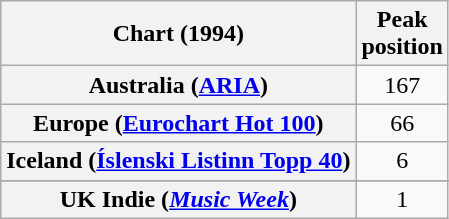<table class="wikitable sortable plainrowheaders" style="text-align:center">
<tr>
<th>Chart (1994)</th>
<th>Peak<br>position</th>
</tr>
<tr>
<th scope="row">Australia (<a href='#'>ARIA</a>)</th>
<td align="center">167</td>
</tr>
<tr>
<th scope="row">Europe (<a href='#'>Eurochart Hot 100</a>)</th>
<td>66</td>
</tr>
<tr>
<th scope="row">Iceland (<a href='#'>Íslenski Listinn Topp 40</a>)</th>
<td>6</td>
</tr>
<tr>
</tr>
<tr>
</tr>
<tr>
<th scope="row">UK Indie (<em><a href='#'>Music Week</a></em>)</th>
<td align=center>1</td>
</tr>
</table>
